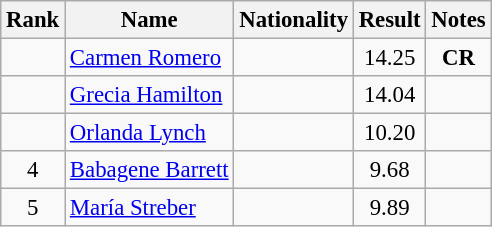<table class="wikitable sortable" style="text-align:center;font-size:95%">
<tr>
<th>Rank</th>
<th>Name</th>
<th>Nationality</th>
<th>Result</th>
<th>Notes</th>
</tr>
<tr>
<td></td>
<td align=left><a href='#'>Carmen Romero</a></td>
<td align=left></td>
<td>14.25</td>
<td><strong>CR</strong></td>
</tr>
<tr>
<td></td>
<td align=left><a href='#'>Grecia Hamilton</a></td>
<td align=left></td>
<td>14.04</td>
<td></td>
</tr>
<tr>
<td></td>
<td align=left><a href='#'>Orlanda Lynch</a></td>
<td align=left></td>
<td>10.20</td>
<td></td>
</tr>
<tr>
<td>4</td>
<td align=left><a href='#'>Babagene Barrett</a></td>
<td align=left></td>
<td>9.68</td>
<td></td>
</tr>
<tr>
<td>5</td>
<td align=left><a href='#'>María Streber</a></td>
<td align=left></td>
<td>9.89</td>
<td></td>
</tr>
</table>
